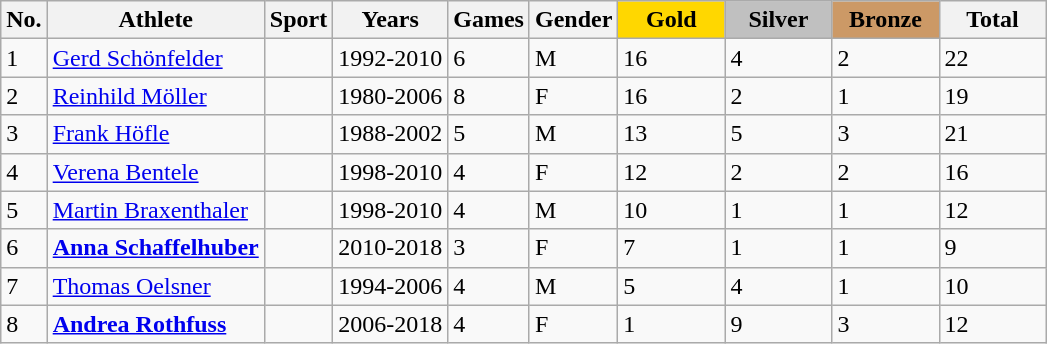<table class="wikitable sortable">
<tr>
<th>No.</th>
<th>Athlete</th>
<th>Sport</th>
<th>Years</th>
<th>Games</th>
<th>Gender</th>
<th style="background:gold; width:4.0em; font-weight:bold;">Gold</th>
<th style="background:silver; width:4.0em; font-weight:bold;">Silver</th>
<th style="background:#c96; width:4.0em; font-weight:bold;">Bronze</th>
<th style="width:4.0em;">Total</th>
</tr>
<tr>
<td>1</td>
<td><a href='#'>Gerd Schönfelder</a></td>
<td></td>
<td>1992-2010</td>
<td>6</td>
<td>M</td>
<td>16</td>
<td>4</td>
<td>2</td>
<td>22</td>
</tr>
<tr>
<td>2</td>
<td><a href='#'>Reinhild Möller</a></td>
<td></td>
<td>1980-2006</td>
<td>8</td>
<td>F</td>
<td>16</td>
<td>2</td>
<td>1</td>
<td>19</td>
</tr>
<tr>
<td>3</td>
<td><a href='#'>Frank Höfle</a></td>
<td><br></td>
<td>1988-2002</td>
<td>5</td>
<td>M</td>
<td>13</td>
<td>5</td>
<td>3</td>
<td>21</td>
</tr>
<tr>
<td>4</td>
<td><a href='#'>Verena Bentele</a></td>
<td><br></td>
<td>1998-2010</td>
<td>4</td>
<td>F</td>
<td>12</td>
<td>2</td>
<td>2</td>
<td>16</td>
</tr>
<tr>
<td>5</td>
<td><a href='#'>Martin Braxenthaler</a></td>
<td></td>
<td>1998-2010</td>
<td>4</td>
<td>M</td>
<td>10</td>
<td>1</td>
<td>1</td>
<td>12</td>
</tr>
<tr>
<td>6</td>
<td><strong><a href='#'>Anna Schaffelhuber</a></strong></td>
<td></td>
<td>2010-2018</td>
<td>3</td>
<td>F</td>
<td>7</td>
<td>1</td>
<td>1</td>
<td>9</td>
</tr>
<tr>
<td>7</td>
<td><a href='#'>Thomas Oelsner</a></td>
<td></td>
<td>1994-2006</td>
<td>4</td>
<td>M</td>
<td>5</td>
<td>4</td>
<td>1</td>
<td>10</td>
</tr>
<tr>
<td>8</td>
<td><strong><a href='#'>Andrea Rothfuss</a></strong></td>
<td></td>
<td>2006-2018</td>
<td>4</td>
<td>F</td>
<td>1</td>
<td>9</td>
<td>3</td>
<td>12</td>
</tr>
</table>
